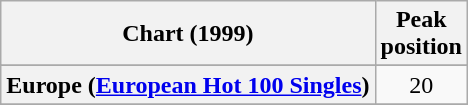<table class="wikitable sortable plainrowheaders" style="text-align:center">
<tr>
<th scope="col">Chart (1999)</th>
<th scope="col">Peak<br>position</th>
</tr>
<tr>
</tr>
<tr>
<th scope="row">Europe (<a href='#'>European Hot 100 Singles</a>)</th>
<td>20</td>
</tr>
<tr>
</tr>
</table>
